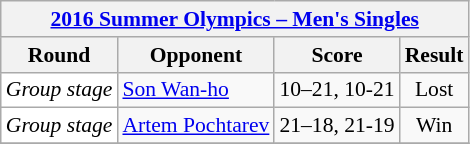<table style='font-size: 90%; text-align: center;' class='wikitable'>
<tr>
<th colspan="4"><a href='#'>2016 Summer Olympics – Men's Singles</a></th>
</tr>
<tr>
<th>Round</th>
<th>Opponent</th>
<th>Score</th>
<th>Result</th>
</tr>
<tr>
<td style="text-align:left; background:white"><em>Group stage</em></td>
<td align="left"> <a href='#'>Son Wan-ho</a></td>
<td align="left">10–21, 10-21</td>
<td align="center">Lost</td>
</tr>
<tr>
<td style="text-align:left; background:white"><em>Group stage</em></td>
<td align="left"> <a href='#'>Artem Pochtarev</a></td>
<td align="left">21–18, 21-19</td>
<td align="center">Win</td>
</tr>
<tr>
</tr>
</table>
